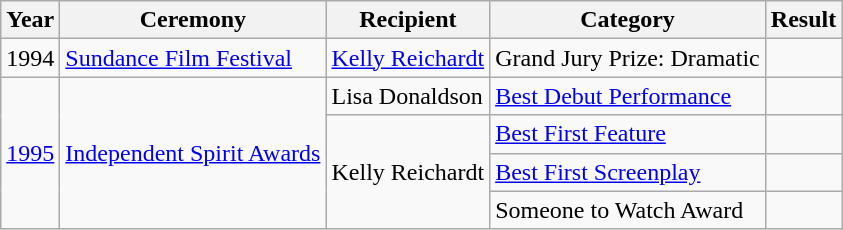<table class="wikitable" >
<tr>
<th>Year</th>
<th>Ceremony</th>
<th>Recipient</th>
<th>Category</th>
<th>Result</th>
</tr>
<tr>
<td>1994</td>
<td><a href='#'>Sundance Film Festival</a></td>
<td><a href='#'>Kelly Reichardt</a></td>
<td>Grand Jury Prize: Dramatic</td>
<td></td>
</tr>
<tr>
<td rowspan="4"><a href='#'>1995</a></td>
<td rowspan="4"><a href='#'>Independent Spirit Awards</a></td>
<td>Lisa Donaldson</td>
<td><a href='#'>Best Debut Performance</a></td>
<td></td>
</tr>
<tr>
<td rowspan="3">Kelly Reichardt</td>
<td><a href='#'>Best First Feature</a></td>
<td></td>
</tr>
<tr>
<td><a href='#'>Best First Screenplay</a></td>
<td></td>
</tr>
<tr>
<td>Someone to Watch Award</td>
<td></td>
</tr>
</table>
